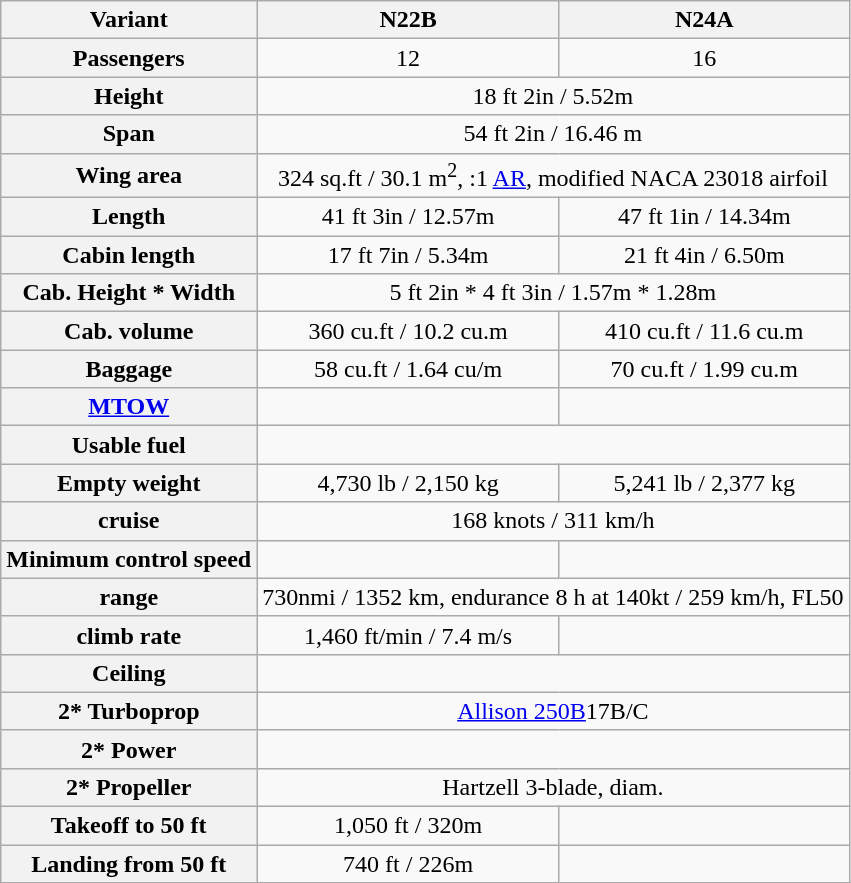<table class="wikitable" style="text-align:center">
<tr>
<th>Variant</th>
<th>N22B</th>
<th>N24A</th>
</tr>
<tr>
<th>Passengers</th>
<td>12</td>
<td>16</td>
</tr>
<tr>
<th>Height</th>
<td colspan=2>18 ft 2in / 5.52m</td>
</tr>
<tr>
<th>Span</th>
<td colspan=2>54 ft 2in / 16.46 m</td>
</tr>
<tr>
<th>Wing area</th>
<td colspan=2>324 sq.ft / 30.1 m<sup>2</sup>, :1 <a href='#'>AR</a>, modified NACA 23018 airfoil</td>
</tr>
<tr>
<th>Length</th>
<td>41 ft 3in / 12.57m</td>
<td>47 ft 1in / 14.34m</td>
</tr>
<tr>
<th>Cabin length</th>
<td>17 ft 7in / 5.34m</td>
<td>21 ft 4in / 6.50m</td>
</tr>
<tr>
<th>Cab. Height * Width</th>
<td colspan=2>5 ft 2in * 4 ft 3in / 1.57m * 1.28m</td>
</tr>
<tr>
<th>Cab. volume</th>
<td>360 cu.ft / 10.2 cu.m</td>
<td>410 cu.ft / 11.6 cu.m</td>
</tr>
<tr>
<th>Baggage</th>
<td>58 cu.ft / 1.64 cu/m</td>
<td>70 cu.ft / 1.99 cu.m</td>
</tr>
<tr>
<th><a href='#'>MTOW</a></th>
<td></td>
<td></td>
</tr>
<tr>
<th>Usable fuel</th>
<td colspan=2></td>
</tr>
<tr>
<th>Empty weight</th>
<td>4,730 lb / 2,150 kg</td>
<td>5,241 lb / 2,377 kg</td>
</tr>
<tr>
<th>cruise</th>
<td colspan=2>168 knots / 311 km/h</td>
</tr>
<tr>
<th>Minimum control speed</th>
<td></td>
<td></td>
</tr>
<tr>
<th>range</th>
<td colspan=2>730nmi / 1352 km, endurance 8 h at 140kt / 259 km/h, FL50</td>
</tr>
<tr>
<th>climb rate</th>
<td>1,460 ft/min / 7.4 m/s</td>
<td></td>
</tr>
<tr>
<th>Ceiling</th>
<td colspan=2></td>
</tr>
<tr>
<th>2* Turboprop</th>
<td colspan=2><a href='#'>Allison 250B</a>17B/C</td>
</tr>
<tr>
<th>2* Power</th>
<td colspan=2></td>
</tr>
<tr>
<th>2* Propeller</th>
<td colspan=2>Hartzell 3-blade,  diam.</td>
</tr>
<tr>
<th>Takeoff to 50 ft</th>
<td>1,050 ft / 320m</td>
<td></td>
</tr>
<tr>
<th>Landing from 50 ft</th>
<td>740 ft / 226m</td>
<td></td>
</tr>
</table>
